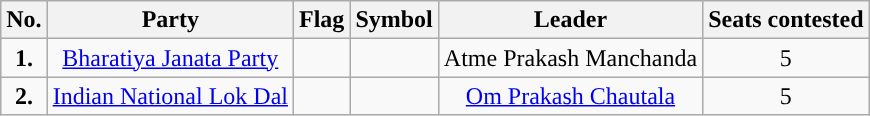<table class="wikitable">
<tr>
<th>No.</th>
<th>Party</th>
<th>Flag</th>
<th>Symbol</th>
<th>Leader</th>
<th>Seats contested</th>
</tr>
<tr>
<td ! style="text-align:center; background:"><strong>1.</strong></td>
<td style="text-align:center"><a href='#'>Bharatiya Janata Party</a></td>
<td></td>
<td></td>
<td style="text-align:center">Atme Prakash Manchanda</td>
<td style="text-align:center">5</td>
</tr>
<tr>
<td ! style="text-align:center; background:"><strong>2.</strong></td>
<td style="text-align:center"><a href='#'>Indian National Lok Dal</a></td>
<td></td>
<td></td>
<td style="text-align:center"><a href='#'>Om Prakash Chautala</a></td>
<td style="text-align:center">5</td>
</tr>
</table>
